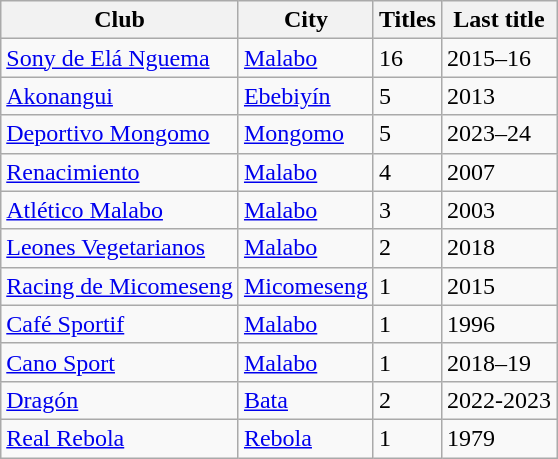<table class="wikitable sortable">
<tr>
<th>Club</th>
<th>City</th>
<th>Titles</th>
<th>Last title</th>
</tr>
<tr>
<td><a href='#'>Sony de Elá Nguema</a></td>
<td><a href='#'>Malabo</a></td>
<td>16</td>
<td>2015–16</td>
</tr>
<tr>
<td><a href='#'>Akonangui</a></td>
<td><a href='#'>Ebebiyín</a></td>
<td>5</td>
<td>2013</td>
</tr>
<tr>
<td><a href='#'>Deportivo Mongomo</a></td>
<td><a href='#'>Mongomo</a></td>
<td>5</td>
<td>2023–24</td>
</tr>
<tr>
<td><a href='#'>Renacimiento</a></td>
<td><a href='#'>Malabo</a></td>
<td>4</td>
<td>2007</td>
</tr>
<tr>
<td><a href='#'>Atlético Malabo</a></td>
<td><a href='#'>Malabo</a></td>
<td>3</td>
<td>2003</td>
</tr>
<tr>
<td><a href='#'>Leones Vegetarianos</a></td>
<td><a href='#'>Malabo</a></td>
<td>2</td>
<td>2018</td>
</tr>
<tr>
<td><a href='#'>Racing de Micomeseng</a></td>
<td><a href='#'>Micomeseng</a></td>
<td>1</td>
<td>2015</td>
</tr>
<tr>
<td><a href='#'>Café Sportif</a></td>
<td><a href='#'>Malabo</a></td>
<td>1</td>
<td>1996</td>
</tr>
<tr>
<td><a href='#'>Cano Sport</a></td>
<td><a href='#'>Malabo</a></td>
<td>1</td>
<td>2018–19</td>
</tr>
<tr>
<td><a href='#'>Dragón</a></td>
<td><a href='#'>Bata</a></td>
<td>2</td>
<td>2022-2023</td>
</tr>
<tr>
<td><a href='#'>Real Rebola</a></td>
<td><a href='#'>Rebola</a></td>
<td>1</td>
<td>1979</td>
</tr>
</table>
